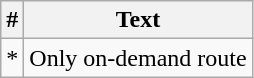<table class="wikitable alternance centre" style="text-align:center;">
<tr>
<th>#</th>
<th>Text</th>
</tr>
<tr>
<td>*</td>
<td>Only on-demand route</td>
</tr>
</table>
